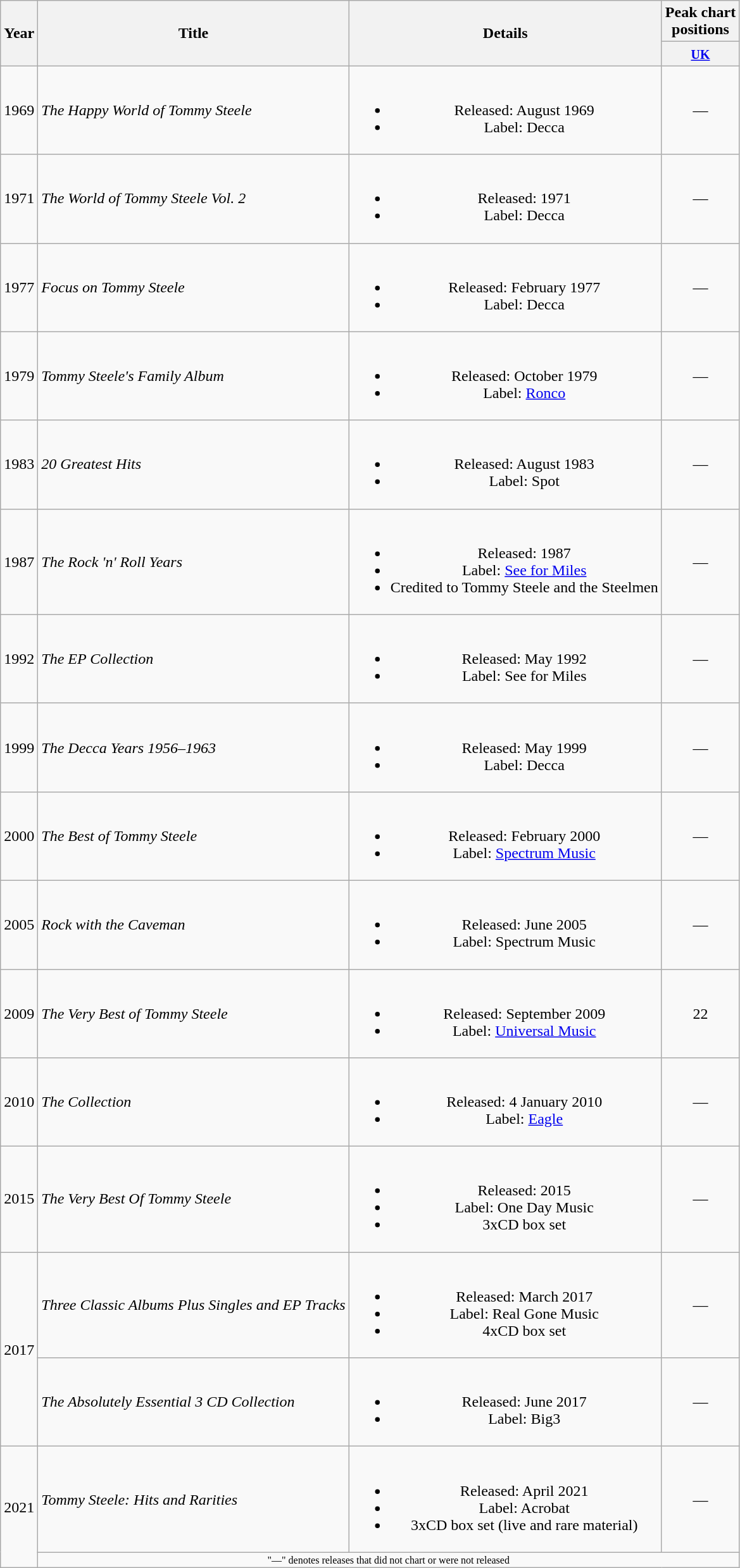<table class="wikitable" style="text-align:center">
<tr>
<th rowspan="2">Year</th>
<th rowspan="2">Title</th>
<th rowspan="2">Details</th>
<th>Peak chart<br>positions</th>
</tr>
<tr>
<th><small><a href='#'>UK</a></small><br></th>
</tr>
<tr>
<td>1969</td>
<td align="left"><em>The Happy World of Tommy Steele</em></td>
<td><br><ul><li>Released: August 1969</li><li>Label: Decca</li></ul></td>
<td>—</td>
</tr>
<tr>
<td>1971</td>
<td align="left"><em>The World of Tommy Steele Vol. 2</em></td>
<td><br><ul><li>Released: 1971</li><li>Label: Decca</li></ul></td>
<td>—</td>
</tr>
<tr>
<td>1977</td>
<td align="left"><em>Focus on Tommy Steele</em></td>
<td><br><ul><li>Released: February 1977</li><li>Label: Decca</li></ul></td>
<td>—</td>
</tr>
<tr>
<td>1979</td>
<td align="left"><em>Tommy Steele's Family Album</em></td>
<td><br><ul><li>Released: October 1979</li><li>Label: <a href='#'>Ronco</a></li></ul></td>
<td>—</td>
</tr>
<tr>
<td>1983</td>
<td align="left"><em>20 Greatest Hits</em></td>
<td><br><ul><li>Released: August 1983</li><li>Label: Spot</li></ul></td>
<td>—</td>
</tr>
<tr>
<td>1987</td>
<td align="left"><em>The Rock 'n' Roll Years</em></td>
<td><br><ul><li>Released: 1987</li><li>Label: <a href='#'>See for Miles</a></li><li>Credited to Tommy Steele and the Steelmen</li></ul></td>
<td>—</td>
</tr>
<tr>
<td>1992</td>
<td align="left"><em>The EP Collection</em></td>
<td><br><ul><li>Released: May 1992</li><li>Label: See for Miles</li></ul></td>
<td>—</td>
</tr>
<tr>
<td>1999</td>
<td align="left"><em>The Decca Years 1956–1963</em></td>
<td><br><ul><li>Released: May 1999</li><li>Label: Decca</li></ul></td>
<td>—</td>
</tr>
<tr>
<td>2000</td>
<td align="left"><em>The Best of Tommy Steele</em></td>
<td><br><ul><li>Released: February 2000</li><li>Label: <a href='#'>Spectrum Music</a></li></ul></td>
<td>—</td>
</tr>
<tr>
<td>2005</td>
<td align="left"><em>Rock with the Caveman</em></td>
<td><br><ul><li>Released: June 2005</li><li>Label: Spectrum Music</li></ul></td>
<td>—</td>
</tr>
<tr>
<td>2009</td>
<td align="left"><em>The Very Best of Tommy Steele</em></td>
<td><br><ul><li>Released: September 2009</li><li>Label: <a href='#'>Universal Music</a></li></ul></td>
<td>22</td>
</tr>
<tr>
<td>2010</td>
<td align="left"><em>The Collection</em></td>
<td><br><ul><li>Released: 4 January 2010</li><li>Label: <a href='#'>Eagle</a></li></ul></td>
<td>—</td>
</tr>
<tr>
<td>2015</td>
<td align="left"><em>The Very Best Of Tommy Steele</em></td>
<td><br><ul><li>Released: 2015</li><li>Label: One Day Music</li><li>3xCD box set</li></ul></td>
<td>—</td>
</tr>
<tr>
<td rowspan="2">2017</td>
<td align="left"><em>Three Classic Albums Plus Singles and EP Tracks</em></td>
<td><br><ul><li>Released: March 2017</li><li>Label: Real Gone Music</li><li>4xCD box set</li></ul></td>
<td>—</td>
</tr>
<tr>
<td align="left"><em>The Absolutely Essential 3 CD Collection</em></td>
<td><br><ul><li>Released: June 2017</li><li>Label: Big3</li></ul></td>
<td>—</td>
</tr>
<tr>
<td rowspan="2">2021</td>
<td align="left"><em>Tommy Steele: Hits and Rarities</em></td>
<td><br><ul><li>Released: April 2021</li><li>Label: Acrobat</li><li>3xCD box set (live and rare material)</li></ul></td>
<td>—</td>
</tr>
<tr>
<td colspan="4" style="font-size:8pt">"—" denotes releases that did not chart or were not released</td>
</tr>
</table>
